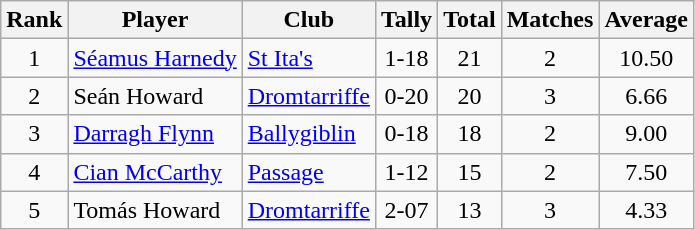<table class="wikitable">
<tr>
<th>Rank</th>
<th>Player</th>
<th>Club</th>
<th>Tally</th>
<th>Total</th>
<th>Matches</th>
<th>Average</th>
</tr>
<tr>
<td rowspan=1 align=center>1</td>
<td><a href='#'>Séamus Harnedy</a></td>
<td><a href='#'>St Ita's</a></td>
<td align=center>1-18</td>
<td align=center>21</td>
<td align=center>2</td>
<td align=center>10.50</td>
</tr>
<tr>
<td rowspan=1 align=center>2</td>
<td>Seán Howard</td>
<td><a href='#'>Dromtarriffe</a></td>
<td align=center>0-20</td>
<td align=center>20</td>
<td align=center>3</td>
<td align=center>6.66</td>
</tr>
<tr>
<td rowspan=1 align=center>3</td>
<td><a href='#'>Darragh Flynn</a></td>
<td><a href='#'>Ballygiblin</a></td>
<td align=center>0-18</td>
<td align=center>18</td>
<td align=center>2</td>
<td align=center>9.00</td>
</tr>
<tr>
<td rowspan=1 align=center>4</td>
<td><a href='#'>Cian McCarthy</a></td>
<td><a href='#'>Passage</a></td>
<td align=center>1-12</td>
<td align=center>15</td>
<td align=center>2</td>
<td align=center>7.50</td>
</tr>
<tr>
<td rowspan=1 align=center>5</td>
<td>Tomás Howard</td>
<td><a href='#'>Dromtarriffe</a></td>
<td align=center>2-07</td>
<td align=center>13</td>
<td align=center>3</td>
<td align=center>4.33</td>
</tr>
</table>
